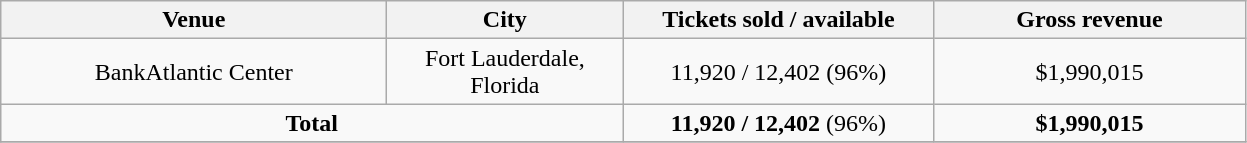<table class="wikitable" style="text-align:center">
<tr>
<th width="250">Venue</th>
<th width="150">City</th>
<th width="200">Tickets sold / available</th>
<th width="200">Gross revenue</th>
</tr>
<tr>
<td>BankAtlantic Center</td>
<td>Fort Lauderdale, Florida</td>
<td>11,920 / 12,402 (96%)</td>
<td>$1,990,015</td>
</tr>
<tr>
<td colspan="2"><strong>Total</strong></td>
<td><strong>11,920 / 12,402</strong> (96%)</td>
<td><strong>$1,990,015</strong></td>
</tr>
<tr>
</tr>
</table>
